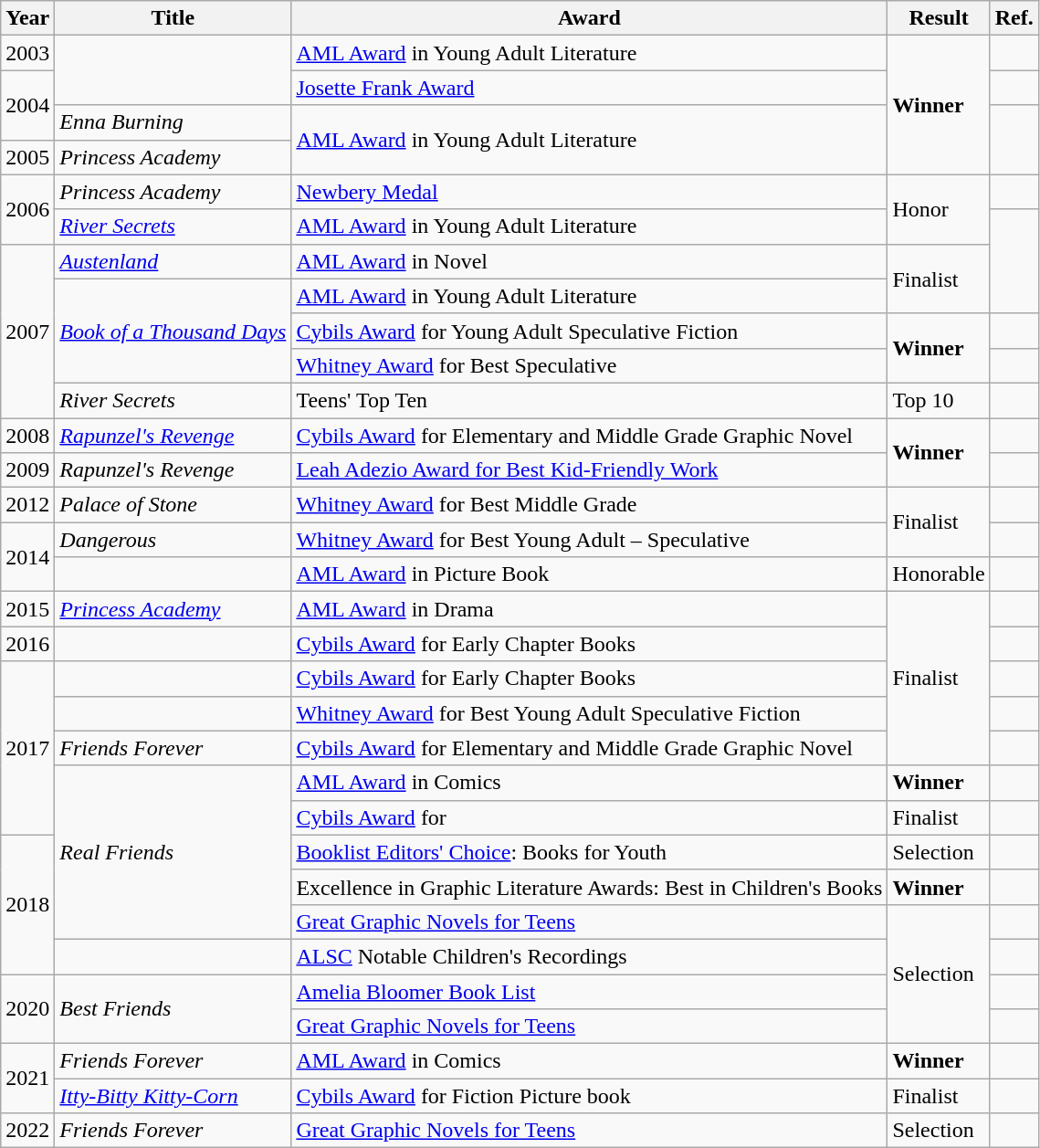<table class="wikitable sortable mw-collapsible">
<tr>
<th>Year</th>
<th>Title</th>
<th>Award</th>
<th>Result</th>
<th>Ref.</th>
</tr>
<tr>
<td>2003</td>
<td rowspan="2"><em></em></td>
<td><a href='#'>AML Award</a> in Young Adult Literature</td>
<td rowspan="4"><strong>Winner</strong></td>
<td></td>
</tr>
<tr>
<td rowspan="2">2004</td>
<td><a href='#'>Josette Frank Award</a></td>
<td></td>
</tr>
<tr>
<td><em>Enna Burning</em></td>
<td rowspan="2"><a href='#'>AML Award</a> in Young Adult Literature</td>
<td rowspan="2"></td>
</tr>
<tr>
<td>2005</td>
<td><em>Princess Academy</em></td>
</tr>
<tr>
<td rowspan="2">2006</td>
<td><em>Princess Academy</em></td>
<td><a href='#'>Newbery Medal</a></td>
<td rowspan="2">Honor</td>
<td></td>
</tr>
<tr>
<td><em><a href='#'>River Secrets</a></em></td>
<td><a href='#'>AML Award</a> in Young Adult Literature</td>
<td rowspan="3"></td>
</tr>
<tr>
<td rowspan="5">2007</td>
<td><em><a href='#'>Austenland</a></em></td>
<td><a href='#'>AML Award</a> in Novel</td>
<td rowspan="2">Finalist</td>
</tr>
<tr>
<td rowspan="3"><em><a href='#'>Book of a Thousand Days</a></em></td>
<td><a href='#'>AML Award</a> in Young Adult Literature</td>
</tr>
<tr>
<td><a href='#'>Cybils Award</a> for Young Adult Speculative Fiction</td>
<td rowspan="2"><strong>Winner</strong></td>
<td></td>
</tr>
<tr>
<td><a href='#'>Whitney Award</a> for Best Speculative</td>
<td></td>
</tr>
<tr>
<td><em>River Secrets</em></td>
<td>Teens' Top Ten</td>
<td>Top 10</td>
<td></td>
</tr>
<tr>
<td>2008</td>
<td><em><a href='#'>Rapunzel's Revenge</a></em></td>
<td><a href='#'>Cybils Award</a> for Elementary and Middle Grade Graphic Novel</td>
<td rowspan="2"><strong>Winner</strong></td>
<td></td>
</tr>
<tr>
<td>2009</td>
<td><em>Rapunzel's Revenge</em></td>
<td><a href='#'>Leah Adezio Award for Best Kid-Friendly Work</a></td>
<td></td>
</tr>
<tr>
<td>2012</td>
<td><em>Palace of Stone</em></td>
<td><a href='#'>Whitney Award</a> for Best Middle Grade</td>
<td rowspan="2">Finalist</td>
<td></td>
</tr>
<tr>
<td rowspan="2">2014</td>
<td><em>Dangerous</em></td>
<td><a href='#'>Whitney Award</a> for Best Young Adult – Speculative</td>
<td></td>
</tr>
<tr>
<td><em></em></td>
<td><a href='#'>AML Award</a> in Picture Book</td>
<td>Honorable</td>
<td></td>
</tr>
<tr>
<td>2015</td>
<td><em><a href='#'>Princess Academy</a></em></td>
<td><a href='#'>AML Award</a> in Drama</td>
<td rowspan="5">Finalist</td>
<td></td>
</tr>
<tr>
<td>2016</td>
<td></td>
<td><a href='#'>Cybils Award</a> for Early Chapter Books</td>
<td></td>
</tr>
<tr>
<td rowspan="5">2017</td>
<td></td>
<td><a href='#'>Cybils Award</a> for Early Chapter Books</td>
<td></td>
</tr>
<tr>
<td><em></em></td>
<td><a href='#'>Whitney Award</a> for Best Young Adult Speculative Fiction</td>
<td></td>
</tr>
<tr>
<td><em>Friends Forever</em></td>
<td><a href='#'>Cybils Award</a> for Elementary and Middle Grade Graphic Novel</td>
<td></td>
</tr>
<tr>
<td rowspan="5"><em>Real Friends</em></td>
<td><a href='#'>AML Award</a> in Comics</td>
<td><strong>Winner</strong></td>
<td></td>
</tr>
<tr>
<td><a href='#'>Cybils Award</a> for</td>
<td>Finalist</td>
<td></td>
</tr>
<tr>
<td rowspan="4">2018</td>
<td><a href='#'>Booklist Editors' Choice</a>: Books for Youth</td>
<td>Selection</td>
<td></td>
</tr>
<tr>
<td>Excellence in Graphic Literature Awards: Best in Children's Books</td>
<td><strong>Winner</strong></td>
<td></td>
</tr>
<tr>
<td><a href='#'>Great Graphic Novels for Teens</a></td>
<td rowspan="4">Selection</td>
<td></td>
</tr>
<tr>
<td><em></em></td>
<td><a href='#'>ALSC</a> Notable Children's Recordings</td>
<td></td>
</tr>
<tr>
<td rowspan="2">2020</td>
<td rowspan="2"><em>Best Friends</em></td>
<td><a href='#'>Amelia Bloomer Book List</a></td>
<td></td>
</tr>
<tr>
<td><a href='#'>Great Graphic Novels for Teens</a></td>
<td></td>
</tr>
<tr>
<td rowspan="2">2021</td>
<td><em>Friends Forever</em></td>
<td><a href='#'>AML Award</a> in Comics</td>
<td><strong>Winner</strong></td>
<td></td>
</tr>
<tr>
<td><em><a href='#'>Itty-Bitty Kitty-Corn</a></em></td>
<td><a href='#'>Cybils Award</a> for Fiction Picture book</td>
<td>Finalist</td>
<td></td>
</tr>
<tr>
<td>2022</td>
<td><em>Friends Forever</em></td>
<td><a href='#'>Great Graphic Novels for Teens</a></td>
<td>Selection</td>
<td></td>
</tr>
</table>
